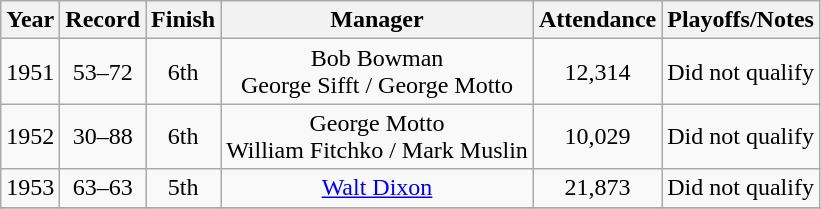<table class="wikitable" style="text-align:center">
<tr>
<th>Year</th>
<th>Record</th>
<th>Finish</th>
<th>Manager</th>
<th>Attendance</th>
<th>Playoffs/Notes</th>
</tr>
<tr align=center>
<td>1951</td>
<td>53–72</td>
<td>6th</td>
<td>Bob Bowman <br> George Sifft / George Motto</td>
<td>12,314</td>
<td>Did not qualify</td>
</tr>
<tr align=center>
<td>1952</td>
<td>30–88</td>
<td>6th</td>
<td>George Motto <br> William Fitchko / Mark Muslin</td>
<td>10,029</td>
<td>Did not qualify</td>
</tr>
<tr align=center>
<td>1953</td>
<td>63–63</td>
<td>5th</td>
<td><a href='#'>Walt Dixon</a></td>
<td>21,873</td>
<td>Did not qualify</td>
</tr>
<tr align=center>
</tr>
<tr>
</tr>
</table>
